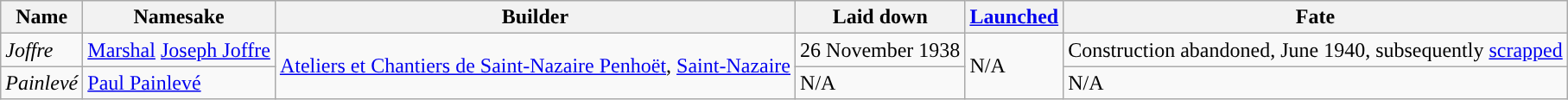<table class="wikitable plainrowheaders">
<tr>
<th scope="col”">Name</th>
<th scope="col”">Namesake</th>
<th scope="col”">Builder</th>
<th scope="col”">Laid down</th>
<th scope="col”"><a href='#'>Launched</a></th>
<th scope="col”">Fate</th>
</tr>
<tr>
<td scope="row”"><em>Joffre</em></td>
<td scope="row”"><a href='#'>Marshal</a> <a href='#'>Joseph Joffre</a></td>
<td scope="rowgroup" rowspan="2"><a href='#'>Ateliers et Chantiers de Saint-Nazaire Penhoët</a>, <a href='#'>Saint-Nazaire</a></td>
<td scope="row”">26 November 1938</td>
<td scope="rowgroup" rowspan="2">N/A</td>
<td scope="row”">Construction abandoned, June 1940, subsequently <a href='#'>scrapped</a></td>
</tr>
<tr>
<td scope="row”"><em>Painlevé</em></td>
<td scope="row”"><a href='#'>Paul Painlevé</a></td>
<td scope="row”">N/A</td>
<td scope="row”">N/A</td>
</tr>
</table>
